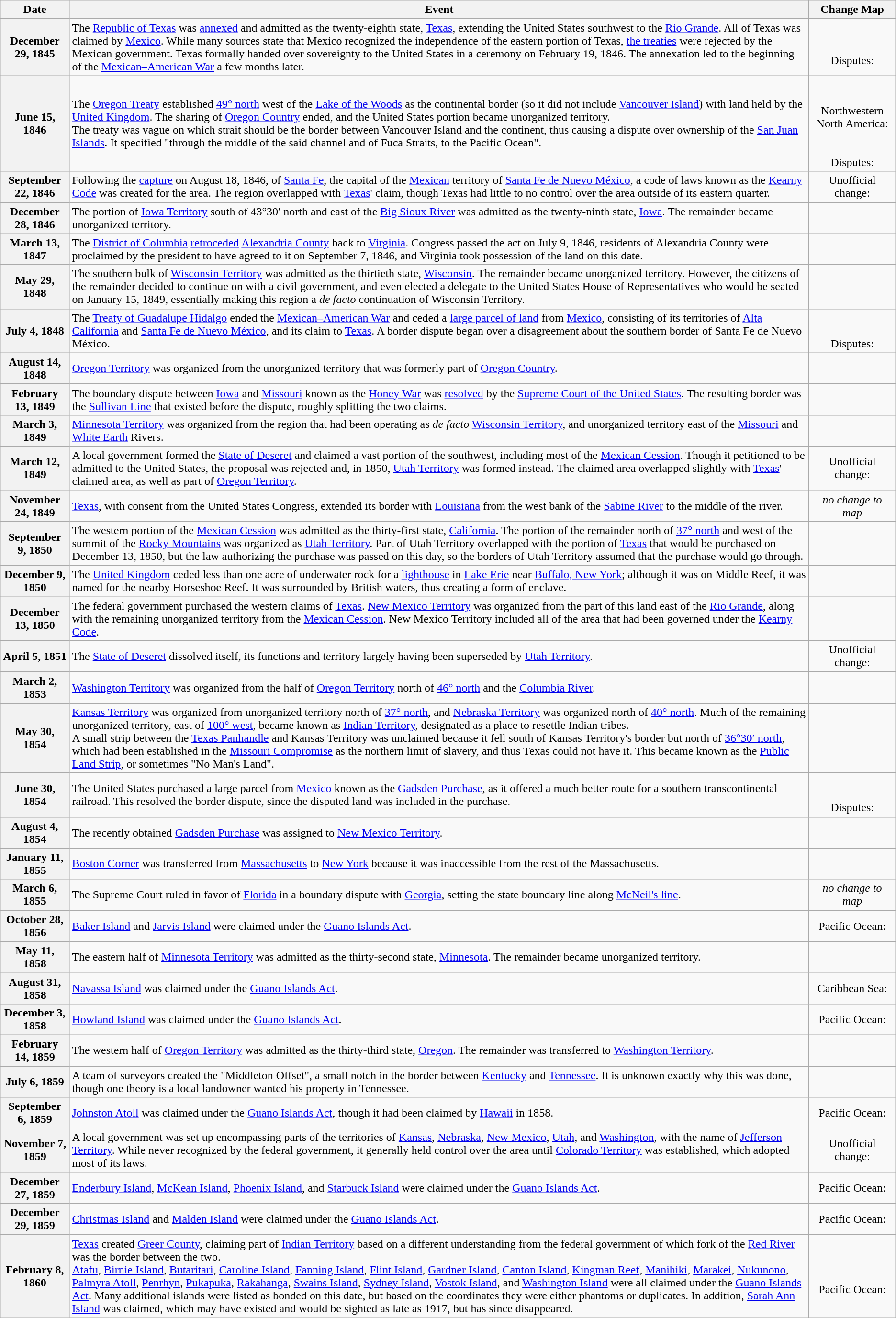<table class="wikitable plainrowheaders">
<tr>
<th scope="col">Date</th>
<th scope="col">Event</th>
<th scope="col">Change Map</th>
</tr>
<tr>
<th scope=row>December 29, 1845</th>
<td>The <a href='#'>Republic of Texas</a> was <a href='#'>annexed</a> and admitted as the twenty-eighth state, <a href='#'>Texas</a>, extending the United States southwest to the <a href='#'>Rio Grande</a>. All of Texas was claimed by <a href='#'>Mexico</a>. While many sources state that Mexico recognized the independence of the eastern portion of Texas, <a href='#'>the treaties</a> were rejected by the Mexican government. Texas formally handed over sovereignty to the United States in a ceremony on February 19, 1846. The annexation led to the beginning of the <a href='#'>Mexican–American War</a> a few months later.</td>
<td align="center"><br><br>Disputes:<br></td>
</tr>
<tr>
<th scope=row>June 15, 1846</th>
<td>The <a href='#'>Oregon Treaty</a> established <a href='#'>49° north</a> west of the <a href='#'>Lake of the Woods</a> as the continental border (so it did not include <a href='#'>Vancouver Island</a>) with land held by the <a href='#'>United Kingdom</a>. The sharing of <a href='#'>Oregon Country</a> ended, and the United States portion became unorganized territory.<br>The treaty was vague on which strait should be the border between Vancouver Island and the continent, thus causing a dispute over ownership of the <a href='#'>San Juan Islands</a>. It specified "through the middle of the said channel and of Fuca Straits, to the Pacific Ocean".</td>
<td align="center"><br><br>Northwestern North America:<br><br><br>Disputes:<br></td>
</tr>
<tr>
<th scope=row>September 22, 1846</th>
<td>Following the <a href='#'>capture</a> on August 18, 1846, of <a href='#'>Santa Fe</a>, the capital of the <a href='#'>Mexican</a> territory of <a href='#'>Santa Fe de Nuevo México</a>, a code of laws known as the <a href='#'>Kearny Code</a> was created for the area. The region overlapped with <a href='#'>Texas</a>' claim, though Texas had little to no control over the area outside of its eastern quarter.</td>
<td align="center">Unofficial change:<br></td>
</tr>
<tr>
<th scope=row>December 28, 1846</th>
<td>The portion of <a href='#'>Iowa Territory</a> south of 43°30′ north and east of the <a href='#'>Big Sioux River</a> was admitted as the twenty-ninth state, <a href='#'>Iowa</a>. The remainder became unorganized territory.</td>
<td></td>
</tr>
<tr>
<th scope=row>March 13, 1847</th>
<td>The <a href='#'>District of Columbia</a> <a href='#'>retroceded</a> <a href='#'>Alexandria County</a> back to <a href='#'>Virginia</a>. Congress passed the act on July 9, 1846, residents of Alexandria County were proclaimed by the president to have agreed to it on September 7, 1846, and Virginia took possession of the land on this date.</td>
<td></td>
</tr>
<tr>
<th scope=row>May 29, 1848</th>
<td>The southern bulk of <a href='#'>Wisconsin Territory</a> was admitted as the thirtieth state, <a href='#'>Wisconsin</a>. The remainder became unorganized territory. However, the citizens of the remainder decided to continue on with a civil government, and even elected a delegate to the United States House of Representatives who would be seated on January 15, 1849, essentially making this region a <em>de facto</em> continuation of Wisconsin Territory.</td>
<td></td>
</tr>
<tr>
<th scope=row>July 4, 1848</th>
<td>The <a href='#'>Treaty of Guadalupe Hidalgo</a> ended the <a href='#'>Mexican–American War</a> and ceded a <a href='#'>large parcel of land</a> from <a href='#'>Mexico</a>, consisting of its territories of <a href='#'>Alta California</a> and <a href='#'>Santa Fe de Nuevo México</a>, and its claim to <a href='#'>Texas</a>. A border dispute began over a disagreement about the southern border of Santa Fe de Nuevo México.</td>
<td align="center"><br><br>Disputes:<br></td>
</tr>
<tr>
<th scope=row>August 14, 1848</th>
<td><a href='#'>Oregon Territory</a> was organized from the unorganized territory that was formerly part of <a href='#'>Oregon Country</a>.</td>
<td></td>
</tr>
<tr>
<th scope=row>February 13, 1849</th>
<td>The boundary dispute between <a href='#'>Iowa</a> and <a href='#'>Missouri</a> known as the <a href='#'>Honey War</a> was <a href='#'>resolved</a> by the <a href='#'>Supreme Court of the United States</a>. The resulting border was the <a href='#'>Sullivan Line</a> that existed before the dispute, roughly splitting the two claims.</td>
<td></td>
</tr>
<tr>
<th scope=row>March 3, 1849</th>
<td><a href='#'>Minnesota Territory</a> was organized from the region that had been operating as <em>de facto</em> <a href='#'>Wisconsin Territory</a>, and unorganized territory east of the <a href='#'>Missouri</a> and <a href='#'>White Earth</a> Rivers.</td>
<td></td>
</tr>
<tr>
<th scope=row>March 12, 1849</th>
<td>A local government formed the <a href='#'>State of Deseret</a> and claimed a vast portion of the southwest, including most of the <a href='#'>Mexican Cession</a>. Though it petitioned to be admitted to the United States, the proposal was rejected and, in 1850, <a href='#'>Utah Territory</a> was formed instead. The claimed area overlapped slightly with <a href='#'>Texas</a>' claimed area, as well as part of <a href='#'>Oregon Territory</a>.</td>
<td align="center">Unofficial change:<br></td>
</tr>
<tr>
<th scope="row">November 24, 1849</th>
<td><a href='#'>Texas</a>, with consent from the United States Congress, extended its border with <a href='#'>Louisiana</a> from the west bank of the <a href='#'>Sabine River</a> to the middle of the river.</td>
<td align="center"><em>no change to map</em></td>
</tr>
<tr>
<th scope=row>September 9, 1850</th>
<td>The western portion of the <a href='#'>Mexican Cession</a> was admitted as the thirty-first state, <a href='#'>California</a>. The portion of the remainder north of <a href='#'>37° north</a> and west of the summit of the <a href='#'>Rocky Mountains</a> was organized as <a href='#'>Utah Territory</a>. Part of Utah Territory overlapped with the portion of <a href='#'>Texas</a> that would be purchased on December 13, 1850, but the law authorizing the purchase was passed on this day, so the borders of Utah Territory assumed that the purchase would go through.</td>
<td></td>
</tr>
<tr>
<th scope=row>December 9, 1850</th>
<td>The <a href='#'>United Kingdom</a> ceded less than one acre of underwater rock for a <a href='#'>lighthouse</a> in <a href='#'>Lake Erie</a> near <a href='#'>Buffalo, New York</a>; although it was on Middle Reef, it was named for the nearby Horseshoe Reef. It was surrounded by British waters, thus creating a form of enclave.</td>
<td></td>
</tr>
<tr>
<th scope=row>December 13, 1850</th>
<td>The federal government purchased the western claims of <a href='#'>Texas</a>. <a href='#'>New Mexico Territory</a> was organized from the part of this land east of the <a href='#'>Rio Grande</a>, along with the remaining unorganized territory from the <a href='#'>Mexican Cession</a>. New Mexico Territory included all of the area that had been governed under the <a href='#'>Kearny Code</a>.</td>
<td></td>
</tr>
<tr>
<th scope=row>April 5, 1851</th>
<td>The <a href='#'>State of Deseret</a> dissolved itself, its functions and territory largely having been superseded by <a href='#'>Utah Territory</a>.</td>
<td align="center">Unofficial change:<br></td>
</tr>
<tr>
<th scope=row>March 2, 1853</th>
<td><a href='#'>Washington Territory</a> was organized from the half of <a href='#'>Oregon Territory</a> north of <a href='#'>46° north</a> and the <a href='#'>Columbia River</a>.</td>
<td></td>
</tr>
<tr>
<th scope=row>May 30, 1854</th>
<td><a href='#'>Kansas Territory</a> was organized from unorganized territory north of <a href='#'>37° north</a>, and <a href='#'>Nebraska Territory</a> was organized north of <a href='#'>40° north</a>. Much of the remaining unorganized territory, east of <a href='#'>100° west</a>, became known as <a href='#'>Indian Territory</a>, designated as a place to resettle Indian tribes.<br>A small strip between the <a href='#'>Texas Panhandle</a> and Kansas Territory was unclaimed because it fell south of Kansas Territory's border but north of <a href='#'>36°30′ north</a>, which had been established in the <a href='#'>Missouri Compromise</a> as the northern limit of slavery, and thus Texas could not have it. This became known as the <a href='#'>Public Land Strip</a>, or sometimes "No Man's Land".</td>
<td></td>
</tr>
<tr>
<th scope=row>June 30, 1854</th>
<td>The United States purchased a large parcel from <a href='#'>Mexico</a> known as the <a href='#'>Gadsden Purchase</a>, as it offered a much better route for a southern transcontinental railroad. This resolved the border dispute, since the disputed land was included in the purchase.</td>
<td align="center"><br><br>Disputes:<br></td>
</tr>
<tr>
<th scope=row>August 4, 1854</th>
<td>The recently obtained <a href='#'>Gadsden Purchase</a> was assigned to <a href='#'>New Mexico Territory</a>.</td>
<td></td>
</tr>
<tr>
<th scope=row>January 11, 1855</th>
<td><a href='#'>Boston Corner</a> was transferred from <a href='#'>Massachusetts</a> to <a href='#'>New York</a> because it was inaccessible from the rest of the Massachusetts.</td>
<td></td>
</tr>
<tr>
<th scope=row>March 6, 1855</th>
<td>The Supreme Court ruled in favor of <a href='#'>Florida</a> in a boundary dispute with <a href='#'>Georgia</a>, setting the state boundary line along <a href='#'>McNeil's line</a>.</td>
<td align="center"><em>no change to map</em></td>
</tr>
<tr>
<th scope=row>October 28, 1856</th>
<td><a href='#'>Baker Island</a> and <a href='#'>Jarvis Island</a> were claimed under the <a href='#'>Guano Islands Act</a>.</td>
<td align="center">Pacific Ocean:<br></td>
</tr>
<tr>
<th scope=row>May 11, 1858</th>
<td>The eastern half of <a href='#'>Minnesota Territory</a> was admitted as the thirty-second state, <a href='#'>Minnesota</a>. The remainder became unorganized territory.</td>
<td></td>
</tr>
<tr>
<th scope=row>August 31, 1858</th>
<td><a href='#'>Navassa Island</a> was claimed under the <a href='#'>Guano Islands Act</a>.</td>
<td align="center">Caribbean Sea:<br></td>
</tr>
<tr>
<th scope=row>December 3, 1858</th>
<td><a href='#'>Howland Island</a> was claimed under the <a href='#'>Guano Islands Act</a>.</td>
<td align="center">Pacific Ocean:<br></td>
</tr>
<tr>
<th scope=row>February 14, 1859</th>
<td>The western half of <a href='#'>Oregon Territory</a> was admitted as the thirty-third state, <a href='#'>Oregon</a>. The remainder was transferred to <a href='#'>Washington Territory</a>.</td>
<td></td>
</tr>
<tr>
<th scope=row>July 6, 1859</th>
<td>A team of surveyors created the "Middleton Offset", a small notch in the border between <a href='#'>Kentucky</a> and <a href='#'>Tennessee</a>. It is unknown exactly why this was done, though one theory is a local landowner wanted his property in Tennessee.</td>
<td></td>
</tr>
<tr>
<th scope=row>September 6, 1859</th>
<td><a href='#'>Johnston Atoll</a> was claimed under the <a href='#'>Guano Islands Act</a>, though it had been claimed by <a href='#'>Hawaii</a> in 1858.</td>
<td align="center">Pacific Ocean:<br></td>
</tr>
<tr>
<th scope=row>November 7, 1859</th>
<td>A local government was set up encompassing parts of the territories of <a href='#'>Kansas</a>, <a href='#'>Nebraska</a>, <a href='#'>New Mexico</a>, <a href='#'>Utah</a>, and <a href='#'>Washington</a>, with the name of <a href='#'>Jefferson Territory</a>. While never recognized by the federal government, it generally held control over the area until <a href='#'>Colorado Territory</a> was established, which adopted most of its laws.</td>
<td align="center">Unofficial change:<br></td>
</tr>
<tr>
<th scope=row>December 27, 1859</th>
<td><a href='#'>Enderbury Island</a>, <a href='#'>McKean Island</a>, <a href='#'>Phoenix Island</a>, and <a href='#'>Starbuck Island</a> were claimed under the <a href='#'>Guano Islands Act</a>.</td>
<td align="center">Pacific Ocean:<br></td>
</tr>
<tr>
<th scope=row>December 29, 1859</th>
<td><a href='#'>Christmas Island</a> and <a href='#'>Malden Island</a> were claimed under the <a href='#'>Guano Islands Act</a>.</td>
<td align="center">Pacific Ocean:<br></td>
</tr>
<tr>
<th scope=row>February 8, 1860</th>
<td><a href='#'>Texas</a> created <a href='#'>Greer County</a>, claiming part of <a href='#'>Indian Territory</a> based on a different understanding from the federal government of which fork of the <a href='#'>Red River</a> was the border between the two.<br><a href='#'>Atafu</a>, <a href='#'>Birnie Island</a>, <a href='#'>Butaritari</a>, <a href='#'>Caroline Island</a>, <a href='#'>Fanning Island</a>, <a href='#'>Flint Island</a>, <a href='#'>Gardner Island</a>, <a href='#'>Canton Island</a>, <a href='#'>Kingman Reef</a>, <a href='#'>Manihiki</a>, <a href='#'>Marakei</a>, <a href='#'>Nukunono</a>, <a href='#'>Palmyra Atoll</a>, <a href='#'>Penrhyn</a>, <a href='#'>Pukapuka</a>, <a href='#'>Rakahanga</a>, <a href='#'>Swains Island</a>, <a href='#'>Sydney Island</a>, <a href='#'>Vostok Island</a>, and <a href='#'>Washington Island</a> were all claimed under the <a href='#'>Guano Islands Act</a>. Many additional islands were listed as bonded on this date, but based on the coordinates they were either phantoms or duplicates. In addition, <a href='#'>Sarah Ann Island</a> was claimed, which may have existed and would be sighted as late as 1917, but has since disappeared.</td>
<td align="center"><br><br>Pacific Ocean:<br></td>
</tr>
</table>
